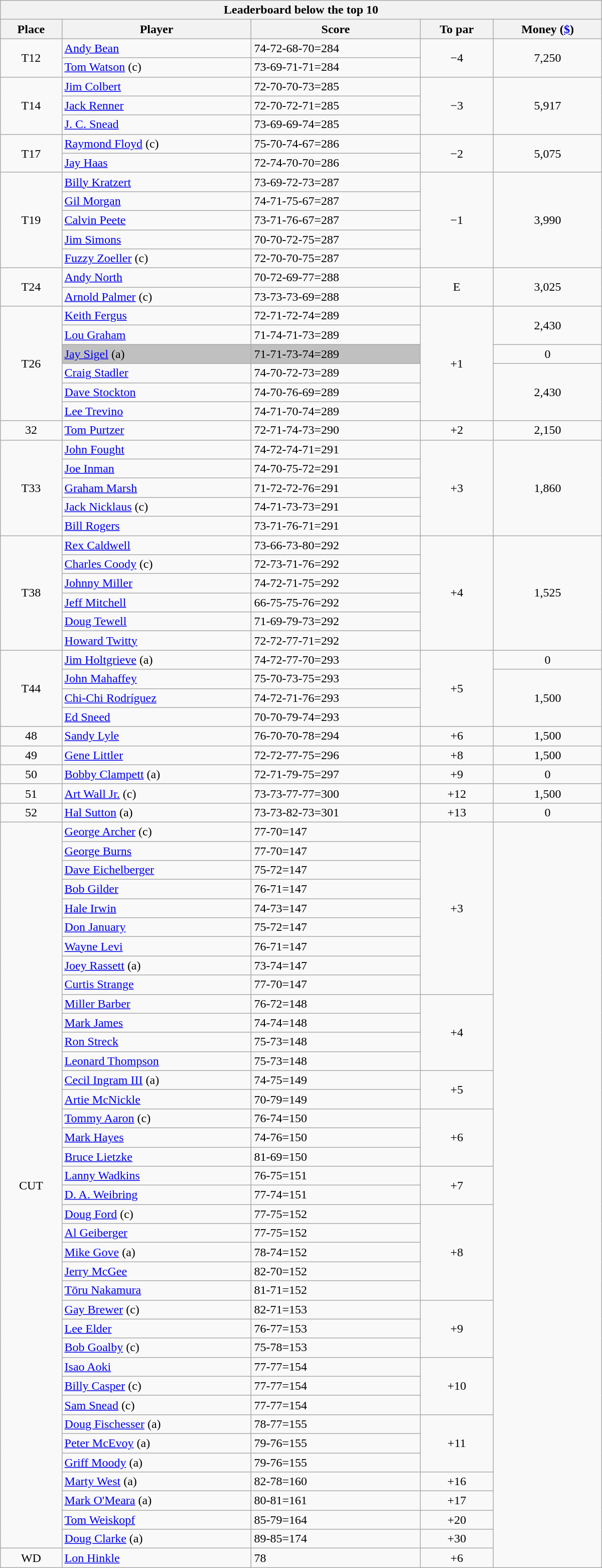<table class="collapsible collapsed wikitable" style="width:50em; margin-top:-1px">
<tr>
<th scope="col" colspan="6">Leaderboard below the top 10</th>
</tr>
<tr>
<th>Place</th>
<th>Player</th>
<th>Score</th>
<th>To par</th>
<th>Money (<a href='#'>$</a>)</th>
</tr>
<tr>
<td rowspan=2 align=center>T12</td>
<td> <a href='#'>Andy Bean</a></td>
<td>74-72-68-70=284</td>
<td rowspan=2 align=center>−4</td>
<td rowspan=2 align=center>7,250</td>
</tr>
<tr>
<td> <a href='#'>Tom Watson</a> (c)</td>
<td>73-69-71-71=284</td>
</tr>
<tr>
<td rowspan=3 align=center>T14</td>
<td> <a href='#'>Jim Colbert</a></td>
<td>72-70-70-73=285</td>
<td rowspan=3 align=center>−3</td>
<td rowspan=3 align=center>5,917</td>
</tr>
<tr>
<td> <a href='#'>Jack Renner</a></td>
<td>72-70-72-71=285</td>
</tr>
<tr>
<td> <a href='#'>J. C. Snead</a></td>
<td>73-69-69-74=285</td>
</tr>
<tr>
<td rowspan=2 align=center>T17</td>
<td> <a href='#'>Raymond Floyd</a> (c)</td>
<td>75-70-74-67=286</td>
<td rowspan=2 align=center>−2</td>
<td rowspan=2 align=center>5,075</td>
</tr>
<tr>
<td> <a href='#'>Jay Haas</a></td>
<td>72-74-70-70=286</td>
</tr>
<tr>
<td rowspan=5 align=center>T19</td>
<td> <a href='#'>Billy Kratzert</a></td>
<td>73-69-72-73=287</td>
<td rowspan=5 align=center>−1</td>
<td rowspan=5 align=center>3,990</td>
</tr>
<tr>
<td> <a href='#'>Gil Morgan</a></td>
<td>74-71-75-67=287</td>
</tr>
<tr>
<td> <a href='#'>Calvin Peete</a></td>
<td>73-71-76-67=287</td>
</tr>
<tr>
<td> <a href='#'>Jim Simons</a></td>
<td>70-70-72-75=287</td>
</tr>
<tr>
<td> <a href='#'>Fuzzy Zoeller</a> (c)</td>
<td>72-70-70-75=287</td>
</tr>
<tr>
<td rowspan=2 align=center>T24</td>
<td> <a href='#'>Andy North</a></td>
<td>70-72-69-77=288</td>
<td rowspan=2 align=center>E</td>
<td rowspan=2 align=center>3,025</td>
</tr>
<tr>
<td> <a href='#'>Arnold Palmer</a> (c)</td>
<td>73-73-73-69=288</td>
</tr>
<tr>
<td rowspan=6 align=center>T26</td>
<td> <a href='#'>Keith Fergus</a></td>
<td>72-71-72-74=289</td>
<td rowspan=6 align=center>+1</td>
<td rowspan=2 align=center>2,430</td>
</tr>
<tr>
<td> <a href='#'>Lou Graham</a></td>
<td>71-74-71-73=289</td>
</tr>
<tr>
<td style="background:silver"> <a href='#'>Jay Sigel</a> (a)</td>
<td style="background:silver">71-71-73-74=289</td>
<td align=center>0</td>
</tr>
<tr>
<td> <a href='#'>Craig Stadler</a></td>
<td>74-70-72-73=289</td>
<td rowspan=3 align=center>2,430</td>
</tr>
<tr>
<td> <a href='#'>Dave Stockton</a></td>
<td>74-70-76-69=289</td>
</tr>
<tr>
<td> <a href='#'>Lee Trevino</a></td>
<td>74-71-70-74=289</td>
</tr>
<tr>
<td align=center>32</td>
<td> <a href='#'>Tom Purtzer</a></td>
<td>72-71-74-73=290</td>
<td align=center>+2</td>
<td align=center>2,150</td>
</tr>
<tr>
<td rowspan=5 align=center>T33</td>
<td> <a href='#'>John Fought</a></td>
<td>74-72-74-71=291</td>
<td rowspan=5 align=center>+3</td>
<td rowspan=5 align=center>1,860</td>
</tr>
<tr>
<td> <a href='#'>Joe Inman</a></td>
<td>74-70-75-72=291</td>
</tr>
<tr>
<td> <a href='#'>Graham Marsh</a></td>
<td>71-72-72-76=291</td>
</tr>
<tr>
<td> <a href='#'>Jack Nicklaus</a> (c)</td>
<td>74-71-73-73=291</td>
</tr>
<tr>
<td> <a href='#'>Bill Rogers</a></td>
<td>73-71-76-71=291</td>
</tr>
<tr>
<td rowspan=6 align=center>T38</td>
<td> <a href='#'>Rex Caldwell</a></td>
<td>73-66-73-80=292</td>
<td rowspan=6 align=center>+4</td>
<td rowspan=6 align=center>1,525</td>
</tr>
<tr>
<td> <a href='#'>Charles Coody</a> (c)</td>
<td>72-73-71-76=292</td>
</tr>
<tr>
<td> <a href='#'>Johnny Miller</a></td>
<td>74-72-71-75=292</td>
</tr>
<tr>
<td> <a href='#'>Jeff Mitchell</a></td>
<td>66-75-75-76=292</td>
</tr>
<tr>
<td> <a href='#'>Doug Tewell</a></td>
<td>71-69-79-73=292</td>
</tr>
<tr>
<td> <a href='#'>Howard Twitty</a></td>
<td>72-72-77-71=292</td>
</tr>
<tr>
<td rowspan=4 align=center>T44</td>
<td> <a href='#'>Jim Holtgrieve</a> (a)</td>
<td>74-72-77-70=293</td>
<td rowspan=4 align=center>+5</td>
<td align=center>0</td>
</tr>
<tr>
<td> <a href='#'>John Mahaffey</a></td>
<td>75-70-73-75=293</td>
<td rowspan=3 align=center>1,500</td>
</tr>
<tr>
<td> <a href='#'>Chi-Chi Rodríguez</a></td>
<td>74-72-71-76=293</td>
</tr>
<tr>
<td> <a href='#'>Ed Sneed</a></td>
<td>70-70-79-74=293</td>
</tr>
<tr>
<td align=center>48</td>
<td> <a href='#'>Sandy Lyle</a></td>
<td>76-70-70-78=294</td>
<td align=center>+6</td>
<td align=center>1,500</td>
</tr>
<tr>
<td align=center>49</td>
<td> <a href='#'>Gene Littler</a></td>
<td>72-72-77-75=296</td>
<td align=center>+8</td>
<td align=center>1,500</td>
</tr>
<tr>
<td align=center>50</td>
<td> <a href='#'>Bobby Clampett</a> (a)</td>
<td>72-71-79-75=297</td>
<td align=center>+9</td>
<td align=center>0</td>
</tr>
<tr>
<td align=center>51</td>
<td> <a href='#'>Art Wall Jr.</a> (c)</td>
<td>73-73-77-77=300</td>
<td align=center>+12</td>
<td align=center>1,500</td>
</tr>
<tr>
<td align=center>52</td>
<td> <a href='#'>Hal Sutton</a> (a)</td>
<td>73-73-82-73=301</td>
<td align=center>+13</td>
<td align=center>0</td>
</tr>
<tr>
<td rowspan=38 align=center>CUT</td>
<td> <a href='#'>George Archer</a> (c)</td>
<td>77-70=147</td>
<td rowspan=9 align=center>+3</td>
<td rowspan=39 align=center></td>
</tr>
<tr>
<td> <a href='#'>George Burns</a></td>
<td>77-70=147</td>
</tr>
<tr>
<td> <a href='#'>Dave Eichelberger</a></td>
<td>75-72=147</td>
</tr>
<tr>
<td> <a href='#'>Bob Gilder</a></td>
<td>76-71=147</td>
</tr>
<tr>
<td> <a href='#'>Hale Irwin</a></td>
<td>74-73=147</td>
</tr>
<tr>
<td> <a href='#'>Don January</a></td>
<td>75-72=147</td>
</tr>
<tr>
<td> <a href='#'>Wayne Levi</a></td>
<td>76-71=147</td>
</tr>
<tr>
<td> <a href='#'>Joey Rassett</a> (a)</td>
<td>73-74=147</td>
</tr>
<tr>
<td> <a href='#'>Curtis Strange</a></td>
<td>77-70=147</td>
</tr>
<tr>
<td> <a href='#'>Miller Barber</a></td>
<td>76-72=148</td>
<td rowspan=4 align=center>+4</td>
</tr>
<tr>
<td> <a href='#'>Mark James</a></td>
<td>74-74=148</td>
</tr>
<tr>
<td> <a href='#'>Ron Streck</a></td>
<td>75-73=148</td>
</tr>
<tr>
<td> <a href='#'>Leonard Thompson</a></td>
<td>75-73=148</td>
</tr>
<tr>
<td> <a href='#'>Cecil Ingram III</a> (a)</td>
<td>74-75=149</td>
<td rowspan=2 align=center>+5</td>
</tr>
<tr>
<td> <a href='#'>Artie McNickle</a></td>
<td>70-79=149</td>
</tr>
<tr>
<td> <a href='#'>Tommy Aaron</a> (c)</td>
<td>76-74=150</td>
<td rowspan=3 align=center>+6</td>
</tr>
<tr>
<td> <a href='#'>Mark Hayes</a></td>
<td>74-76=150</td>
</tr>
<tr>
<td> <a href='#'>Bruce Lietzke</a></td>
<td>81-69=150</td>
</tr>
<tr>
<td> <a href='#'>Lanny Wadkins</a></td>
<td>76-75=151</td>
<td rowspan=2 align=center>+7</td>
</tr>
<tr>
<td> <a href='#'>D. A. Weibring</a></td>
<td>77-74=151</td>
</tr>
<tr>
<td> <a href='#'>Doug Ford</a> (c)</td>
<td>77-75=152</td>
<td rowspan=5 align=center>+8</td>
</tr>
<tr>
<td> <a href='#'>Al Geiberger</a></td>
<td>77-75=152</td>
</tr>
<tr>
<td> <a href='#'>Mike Gove</a> (a)</td>
<td>78-74=152</td>
</tr>
<tr>
<td> <a href='#'>Jerry McGee</a></td>
<td>82-70=152</td>
</tr>
<tr>
<td> <a href='#'>Tōru Nakamura</a></td>
<td>81-71=152</td>
</tr>
<tr>
<td> <a href='#'>Gay Brewer</a> (c)</td>
<td>82-71=153</td>
<td rowspan=3 align=center>+9</td>
</tr>
<tr>
<td> <a href='#'>Lee Elder</a></td>
<td>76-77=153</td>
</tr>
<tr>
<td> <a href='#'>Bob Goalby</a> (c)</td>
<td>75-78=153</td>
</tr>
<tr>
<td> <a href='#'>Isao Aoki</a></td>
<td>77-77=154</td>
<td rowspan=3 align=center>+10</td>
</tr>
<tr>
<td> <a href='#'>Billy Casper</a> (c)</td>
<td>77-77=154</td>
</tr>
<tr>
<td> <a href='#'>Sam Snead</a> (c)</td>
<td>77-77=154</td>
</tr>
<tr>
<td> <a href='#'>Doug Fischesser</a> (a)</td>
<td>78-77=155</td>
<td rowspan=3 align=center>+11</td>
</tr>
<tr>
<td> <a href='#'>Peter McEvoy</a> (a)</td>
<td>79-76=155</td>
</tr>
<tr>
<td> <a href='#'>Griff Moody</a> (a)</td>
<td>79-76=155</td>
</tr>
<tr>
<td> <a href='#'>Marty West</a> (a)</td>
<td>82-78=160</td>
<td align=center>+16</td>
</tr>
<tr>
<td> <a href='#'>Mark O'Meara</a> (a)</td>
<td>80-81=161</td>
<td align=center>+17</td>
</tr>
<tr>
<td> <a href='#'>Tom Weiskopf</a></td>
<td>85-79=164</td>
<td align=center>+20</td>
</tr>
<tr>
<td> <a href='#'>Doug Clarke</a> (a)</td>
<td>89-85=174</td>
<td align=center>+30</td>
</tr>
<tr>
<td align=center>WD</td>
<td> <a href='#'>Lon Hinkle</a></td>
<td>78</td>
<td align=center>+6</td>
</tr>
</table>
